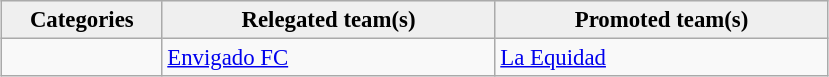<table align=center border="2" cellpadding="3" cellspacing="0" style="margin: 0.5em 0.5em 0.5em 1em; padding: 0.5em; background: #EFEFEF; border: 1px #aaa solid; border-collapse: collapse; font-size: 95%;">
<tr>
<th width=100>Categories</th>
<th width=215>Relegated team(s)</th>
<th width=215>Promoted team(s)</th>
</tr>
<tr bgcolor="#f9f9f9">
<td></td>
<td><a href='#'>Envigado FC</a></td>
<td><a href='#'>La Equidad</a></td>
</tr>
</table>
